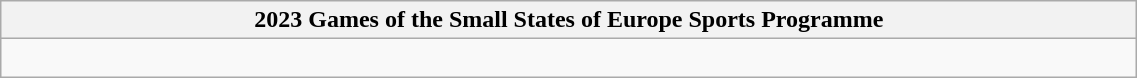<table class="wikitable" style="width: 60%;">
<tr>
<th>2023 Games of the Small States of Europe Sports Programme</th>
</tr>
<tr>
<td><br></td>
</tr>
</table>
